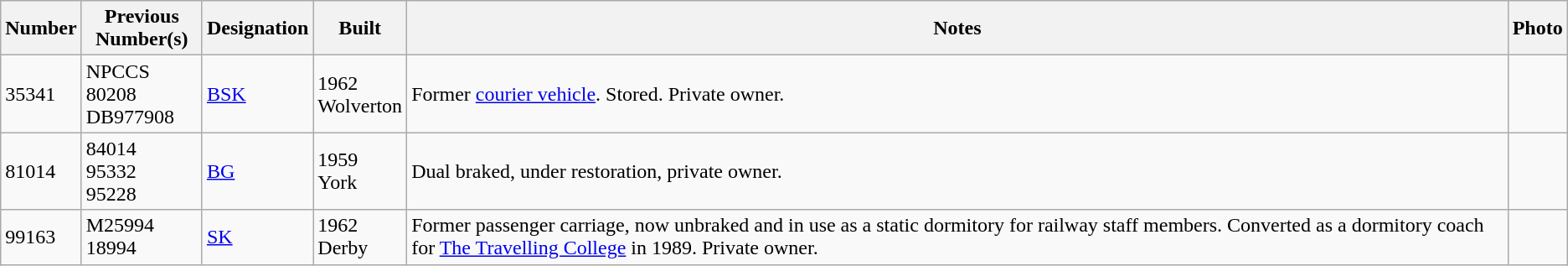<table class="wikitable">
<tr>
<th>Number</th>
<th>Previous<br>Number(s)</th>
<th>Designation</th>
<th>Built</th>
<th>Notes</th>
<th>Photo</th>
</tr>
<tr>
<td>35341</td>
<td>NPCCS 80208<br>DB977908</td>
<td><a href='#'>BSK</a></td>
<td>1962<br>Wolverton</td>
<td>Former <a href='#'>courier vehicle</a>. Stored. Private owner.</td>
<td></td>
</tr>
<tr>
<td>81014</td>
<td>84014<br>95332<br>95228</td>
<td><a href='#'>BG</a></td>
<td>1959<br>York</td>
<td>Dual braked, under restoration, private owner.</td>
<td></td>
</tr>
<tr>
<td>99163</td>
<td>M25994<br>18994</td>
<td><a href='#'>SK</a></td>
<td>1962<br>Derby</td>
<td>Former passenger carriage, now unbraked and in use as a static dormitory for railway staff members. Converted as a dormitory coach for <a href='#'>The Travelling College</a> in 1989. Private owner.</td>
<td></td>
</tr>
</table>
